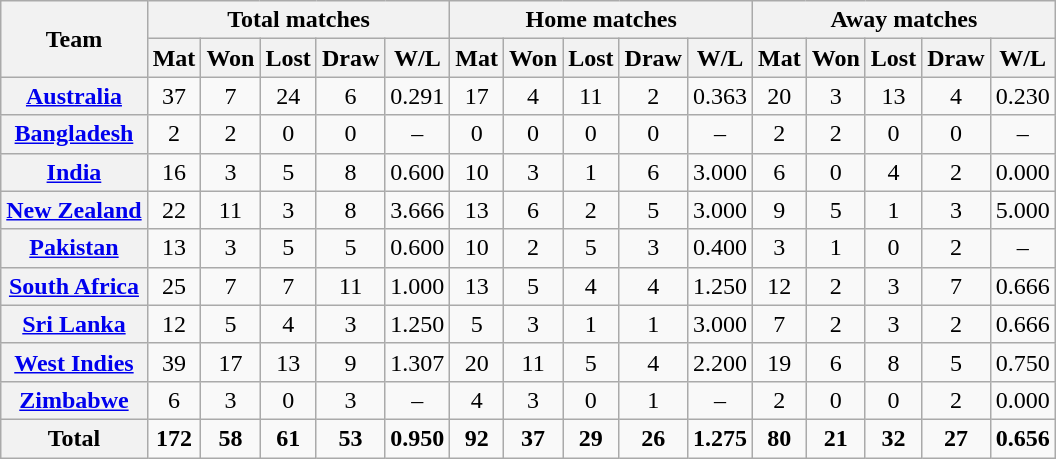<table class="wikitable plainrowheaders sortable" style="text-align:center">
<tr>
<th rowspan=2 scope=col>Team</th>
<th colspan=5 class=unsortable>Total matches</th>
<th colspan=5 class=unsortable>Home matches</th>
<th colspan=5 class=unsortable>Away matches</th>
</tr>
<tr>
<th scope=col data-sort-type=number>Mat</th>
<th scope=col data-sort-type=number>Won</th>
<th scope=col data-sort-type=number>Lost</th>
<th scope=col data-sort-type=number>Draw</th>
<th scope=col data-sort-type=number>W/L</th>
<th scope=col data-sort-type=number>Mat</th>
<th scope=col data-sort-type=number>Won</th>
<th scope=col data-sort-type=number>Lost</th>
<th scope=col data-sort-type=number>Draw</th>
<th scope=col data-sort-type=number>W/L</th>
<th scope=col data-sort-type=number>Mat</th>
<th scope=col data-sort-type=number>Won</th>
<th scope=col data-sort-type=number>Lost</th>
<th scope=col data-sort-type=number>Draw</th>
<th scope=col data-sort-type=number>W/L</th>
</tr>
<tr>
<th scope=row><a href='#'>Australia</a></th>
<td>37</td>
<td>7</td>
<td>24</td>
<td>6</td>
<td>0.291</td>
<td>17</td>
<td>4</td>
<td>11</td>
<td>2</td>
<td>0.363</td>
<td>20</td>
<td>3</td>
<td>13</td>
<td>4</td>
<td>0.230</td>
</tr>
<tr>
<th scope=row><a href='#'>Bangladesh</a></th>
<td>2</td>
<td>2</td>
<td>0</td>
<td>0</td>
<td>–</td>
<td>0</td>
<td>0</td>
<td>0</td>
<td>0</td>
<td>–</td>
<td>2</td>
<td>2</td>
<td>0</td>
<td>0</td>
<td>–</td>
</tr>
<tr>
<th scope=row><a href='#'>India</a></th>
<td>16</td>
<td>3</td>
<td>5</td>
<td>8</td>
<td>0.600</td>
<td>10</td>
<td>3</td>
<td>1</td>
<td>6</td>
<td>3.000</td>
<td>6</td>
<td>0</td>
<td>4</td>
<td>2</td>
<td>0.000</td>
</tr>
<tr>
<th scope=row><a href='#'>New Zealand</a></th>
<td>22</td>
<td>11</td>
<td>3</td>
<td>8</td>
<td>3.666</td>
<td>13</td>
<td>6</td>
<td>2</td>
<td>5</td>
<td>3.000</td>
<td>9</td>
<td>5</td>
<td>1</td>
<td>3</td>
<td>5.000</td>
</tr>
<tr>
<th scope=row><a href='#'>Pakistan</a></th>
<td>13</td>
<td>3</td>
<td>5</td>
<td>5</td>
<td>0.600</td>
<td>10</td>
<td>2</td>
<td>5</td>
<td>3</td>
<td>0.400</td>
<td>3</td>
<td>1</td>
<td>0</td>
<td>2</td>
<td>–</td>
</tr>
<tr>
<th scope=row><a href='#'>South Africa</a></th>
<td>25</td>
<td>7</td>
<td>7</td>
<td>11</td>
<td>1.000</td>
<td>13</td>
<td>5</td>
<td>4</td>
<td>4</td>
<td>1.250</td>
<td>12</td>
<td>2</td>
<td>3</td>
<td>7</td>
<td>0.666</td>
</tr>
<tr>
<th scope=row><a href='#'>Sri Lanka</a></th>
<td>12</td>
<td>5</td>
<td>4</td>
<td>3</td>
<td>1.250</td>
<td>5</td>
<td>3</td>
<td>1</td>
<td>1</td>
<td>3.000</td>
<td>7</td>
<td>2</td>
<td>3</td>
<td>2</td>
<td>0.666</td>
</tr>
<tr>
<th scope=row><a href='#'>West Indies</a></th>
<td>39</td>
<td>17</td>
<td>13</td>
<td>9</td>
<td>1.307</td>
<td>20</td>
<td>11</td>
<td>5</td>
<td>4</td>
<td>2.200</td>
<td>19</td>
<td>6</td>
<td>8</td>
<td>5</td>
<td>0.750</td>
</tr>
<tr>
<th scope=row><a href='#'>Zimbabwe</a></th>
<td>6</td>
<td>3</td>
<td>0</td>
<td>3</td>
<td>–</td>
<td>4</td>
<td>3</td>
<td>0</td>
<td>1</td>
<td>–</td>
<td>2</td>
<td>0</td>
<td>0</td>
<td>2</td>
<td>0.000</td>
</tr>
<tr class=sortbottom>
<th scope=row><strong>Total</strong></th>
<td><strong>172</strong></td>
<td><strong>58</strong></td>
<td><strong>61</strong></td>
<td><strong>53</strong></td>
<td><strong>0.950</strong></td>
<td><strong>92</strong></td>
<td><strong>37</strong></td>
<td><strong>29</strong></td>
<td><strong>26</strong></td>
<td><strong>1.275</strong></td>
<td><strong>80</strong></td>
<td><strong>21</strong></td>
<td><strong>32</strong></td>
<td><strong>27</strong></td>
<td><strong>0.656</strong></td>
</tr>
</table>
